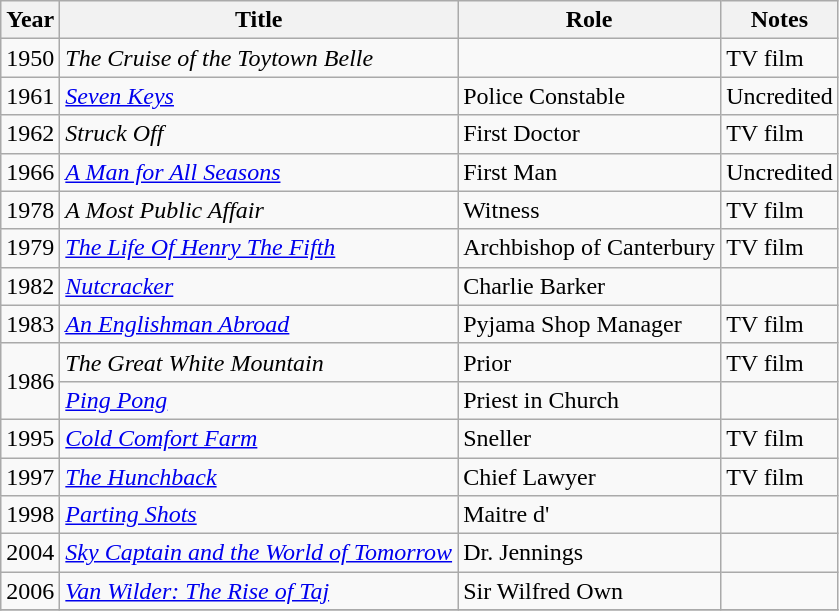<table class="wikitable">
<tr>
<th>Year</th>
<th>Title</th>
<th>Role</th>
<th>Notes</th>
</tr>
<tr>
<td>1950</td>
<td><em>The Cruise of the Toytown Belle</em></td>
<td></td>
<td>TV film</td>
</tr>
<tr>
<td>1961</td>
<td><em><a href='#'>Seven Keys</a></em></td>
<td>Police Constable</td>
<td>Uncredited</td>
</tr>
<tr>
<td>1962</td>
<td><em>Struck Off</em></td>
<td>First Doctor</td>
<td>TV film</td>
</tr>
<tr>
<td>1966</td>
<td><em><a href='#'>A Man for All Seasons</a></em></td>
<td>First Man</td>
<td>Uncredited</td>
</tr>
<tr>
<td>1978</td>
<td><em>A Most Public Affair</em></td>
<td>Witness</td>
<td>TV film</td>
</tr>
<tr>
<td>1979</td>
<td><em><a href='#'>The Life Of Henry The Fifth</a></em></td>
<td>Archbishop of Canterbury</td>
<td>TV film</td>
</tr>
<tr>
<td>1982</td>
<td><em><a href='#'>Nutcracker</a></em></td>
<td>Charlie Barker</td>
<td></td>
</tr>
<tr>
<td>1983</td>
<td><em><a href='#'>An Englishman Abroad</a></em></td>
<td>Pyjama Shop Manager</td>
<td>TV film</td>
</tr>
<tr>
<td rowspan="2">1986</td>
<td><em>The Great White Mountain</em></td>
<td>Prior</td>
<td>TV film</td>
</tr>
<tr>
<td><em><a href='#'>Ping Pong</a></em></td>
<td>Priest in Church</td>
<td></td>
</tr>
<tr>
<td>1995</td>
<td><em><a href='#'>Cold Comfort Farm</a></em></td>
<td>Sneller</td>
<td>TV film</td>
</tr>
<tr>
<td>1997</td>
<td><em><a href='#'>The Hunchback</a></em></td>
<td>Chief Lawyer</td>
<td>TV film</td>
</tr>
<tr>
<td>1998</td>
<td><em><a href='#'>Parting Shots</a></em></td>
<td>Maitre d'</td>
<td></td>
</tr>
<tr>
<td>2004</td>
<td><em><a href='#'>Sky Captain and the World of Tomorrow</a></em></td>
<td>Dr. Jennings</td>
<td></td>
</tr>
<tr>
<td>2006</td>
<td><em><a href='#'>Van Wilder: The Rise of Taj</a></em></td>
<td>Sir Wilfred Own</td>
<td></td>
</tr>
<tr>
</tr>
</table>
